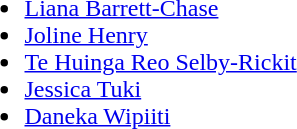<table>
<tr style="vertical-align:top">
<td><br><ul><li><a href='#'>Liana Barrett-Chase</a></li><li><a href='#'>Joline Henry</a></li><li><a href='#'>Te Huinga Reo Selby-Rickit</a></li><li><a href='#'>Jessica Tuki</a></li><li><a href='#'>Daneka Wipiiti</a></li></ul></td>
</tr>
</table>
